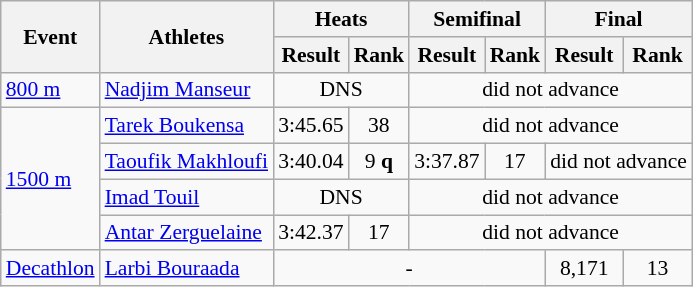<table class="wikitable" border="1" style="font-size:90%">
<tr>
<th rowspan="2">Event</th>
<th rowspan="2">Athletes</th>
<th colspan="2">Heats</th>
<th colspan="2">Semifinal</th>
<th colspan="2">Final</th>
</tr>
<tr>
<th>Result</th>
<th>Rank</th>
<th>Result</th>
<th>Rank</th>
<th>Result</th>
<th>Rank</th>
</tr>
<tr>
<td><a href='#'>800 m</a></td>
<td><a href='#'>Nadjim Manseur</a></td>
<td align=center colspan=2>DNS</td>
<td align=center colspan=4>did not advance</td>
</tr>
<tr>
<td rowspan=4><a href='#'>1500 m</a></td>
<td><a href='#'>Tarek Boukensa</a></td>
<td align=center>3:45.65</td>
<td align=center>38</td>
<td align=center colspan=4>did not advance</td>
</tr>
<tr>
<td><a href='#'>Taoufik Makhloufi</a></td>
<td align=center>3:40.04</td>
<td align=center>9 <strong>q</strong></td>
<td align=center>3:37.87</td>
<td align=center>17</td>
<td align=center colspan=2>did not advance</td>
</tr>
<tr>
<td><a href='#'>Imad Touil</a></td>
<td align=center colspan=2>DNS</td>
<td align=center colspan=4>did not advance</td>
</tr>
<tr>
<td><a href='#'>Antar Zerguelaine</a></td>
<td align=center>3:42.37</td>
<td align=center>17</td>
<td align=center colspan=4>did not advance</td>
</tr>
<tr>
<td><a href='#'>Decathlon</a></td>
<td><a href='#'>Larbi Bouraada</a></td>
<td align=center colspan=4>-</td>
<td align=center>8,171</td>
<td align=center>13</td>
</tr>
</table>
